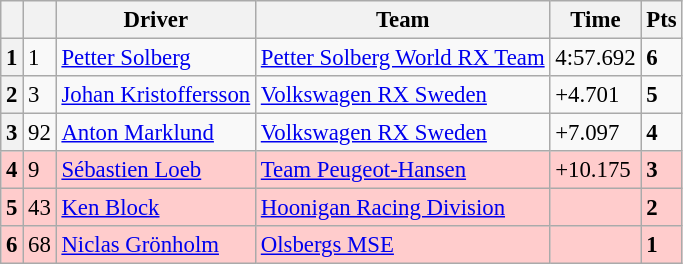<table class=wikitable style="font-size:95%">
<tr>
<th></th>
<th></th>
<th>Driver</th>
<th>Team</th>
<th>Time</th>
<th>Pts</th>
</tr>
<tr>
<th>1</th>
<td>1</td>
<td> <a href='#'>Petter Solberg</a></td>
<td><a href='#'>Petter Solberg World RX Team</a></td>
<td>4:57.692</td>
<td><strong>6</strong></td>
</tr>
<tr>
<th>2</th>
<td>3</td>
<td> <a href='#'>Johan Kristoffersson</a></td>
<td><a href='#'>Volkswagen RX Sweden</a></td>
<td>+4.701</td>
<td><strong>5</strong></td>
</tr>
<tr>
<th>3</th>
<td>92</td>
<td> <a href='#'>Anton Marklund</a></td>
<td><a href='#'>Volkswagen RX Sweden</a></td>
<td>+7.097</td>
<td><strong>4</strong></td>
</tr>
<tr>
<th style="background:#ffcccc;">4</th>
<td style="background:#ffcccc;">9</td>
<td style="background:#ffcccc;"> <a href='#'>Sébastien Loeb</a></td>
<td style="background:#ffcccc;"><a href='#'>Team Peugeot-Hansen</a></td>
<td style="background:#ffcccc;">+10.175</td>
<td style="background:#ffcccc;"><strong>3</strong></td>
</tr>
<tr>
<th style="background:#ffcccc;">5</th>
<td style="background:#ffcccc;">43</td>
<td style="background:#ffcccc;"> <a href='#'>Ken Block</a></td>
<td style="background:#ffcccc;"><a href='#'>Hoonigan Racing Division</a></td>
<td style="background:#ffcccc;"></td>
<td style="background:#ffcccc;"><strong>2</strong></td>
</tr>
<tr>
<th style="background:#ffcccc;">6</th>
<td style="background:#ffcccc;">68</td>
<td style="background:#ffcccc;"> <a href='#'>Niclas Grönholm</a></td>
<td style="background:#ffcccc;"><a href='#'>Olsbergs MSE</a></td>
<td style="background:#ffcccc;"></td>
<td style="background:#ffcccc;"><strong>1</strong></td>
</tr>
</table>
